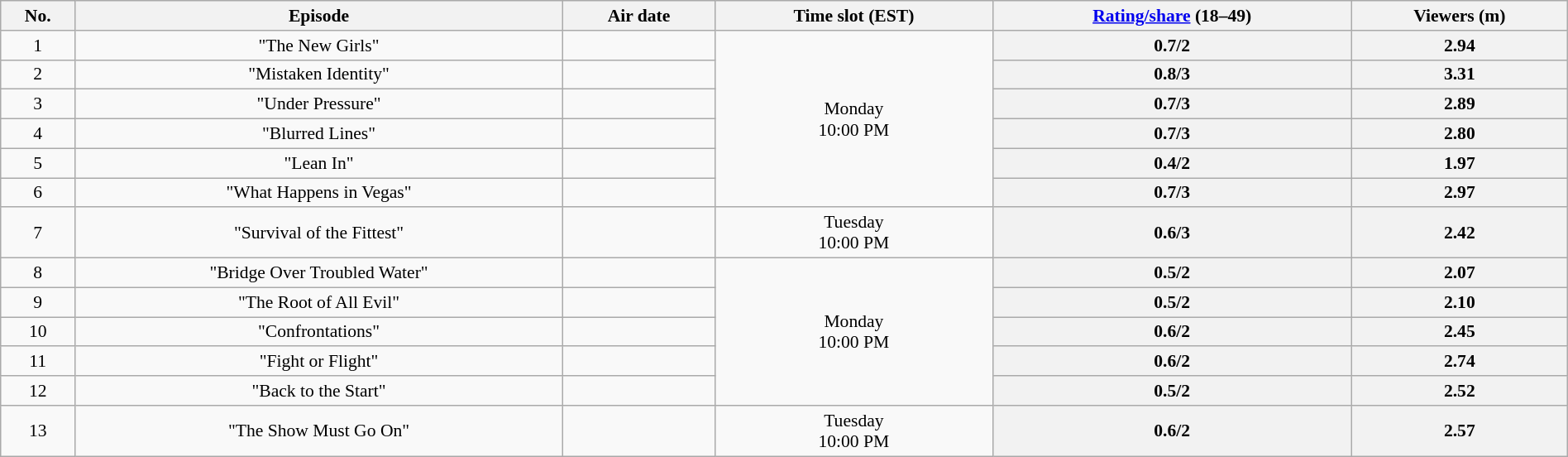<table class="wikitable" style="font-size:90%; text-align:center; width: 100%; margin-left: auto; margin-right: auto;">
<tr>
<th>No.</th>
<th>Episode</th>
<th>Air date</th>
<th>Time slot (EST)</th>
<th><a href='#'>Rating/share</a> (18–49)</th>
<th>Viewers (m)</th>
</tr>
<tr>
<td style="text-align:center;">1</td>
<td>"The New Girls"</td>
<td></td>
<td style="text-align:center;" rowspan="6">Monday<br>10:00 PM</td>
<th style="text-align:center;">0.7/2</th>
<th style="text-align:center;">2.94</th>
</tr>
<tr>
<td style="text-align:center;">2</td>
<td>"Mistaken Identity"</td>
<td></td>
<th style="text-align:center;">0.8/3</th>
<th style="text-align:center;">3.31</th>
</tr>
<tr>
<td style="text-align:center;">3</td>
<td>"Under Pressure"</td>
<td></td>
<th style="text-align:center;">0.7/3</th>
<th style="text-align:center;">2.89</th>
</tr>
<tr>
<td style="text-align:center;">4</td>
<td>"Blurred Lines"</td>
<td></td>
<th style="text-align:center;">0.7/3</th>
<th style="text-align:center;">2.80</th>
</tr>
<tr>
<td style="text-align:center;">5</td>
<td>"Lean In"</td>
<td></td>
<th style="text-align:center;">0.4/2</th>
<th style="text-align:center;">1.97</th>
</tr>
<tr>
<td style="text-align:center;">6</td>
<td>"What Happens in Vegas"</td>
<td></td>
<th style="text-align:center;">0.7/3</th>
<th style="text-align:center;">2.97</th>
</tr>
<tr>
<td style="text-align:center;">7</td>
<td>"Survival of the Fittest"</td>
<td></td>
<td style="text-align:center;">Tuesday<br>10:00 PM</td>
<th style="text-align:center;">0.6/3</th>
<th style="text-align:center;">2.42</th>
</tr>
<tr>
<td style="text-align:center;">8</td>
<td>"Bridge Over Troubled Water"</td>
<td></td>
<td style="text-align:center;" rowspan="5">Monday<br>10:00 PM</td>
<th style="text-align:center;">0.5/2</th>
<th style="text-align:center;">2.07</th>
</tr>
<tr>
<td style="text-align:center;">9</td>
<td>"The Root of All Evil"</td>
<td></td>
<th style="text-align:center;">0.5/2</th>
<th style="text-align:center;">2.10</th>
</tr>
<tr>
<td style="text-align:center;">10</td>
<td>"Confrontations"</td>
<td></td>
<th style="text-align:center;">0.6/2</th>
<th style="text-align:center;">2.45</th>
</tr>
<tr>
<td style="text-align:center;">11</td>
<td>"Fight or Flight"</td>
<td></td>
<th style="text-align:center;">0.6/2</th>
<th style="text-align:center;">2.74</th>
</tr>
<tr>
<td style="text-align:center;">12</td>
<td>"Back to the Start"</td>
<td></td>
<th style="text-align:center;">0.5/2</th>
<th style="text-align:center;">2.52</th>
</tr>
<tr>
<td style="text-align:center;">13</td>
<td>"The Show Must Go On"</td>
<td></td>
<td style="text-align:center;">Tuesday<br>10:00 PM</td>
<th style="text-align:center;">0.6/2</th>
<th style="text-align:center;">2.57</th>
</tr>
</table>
